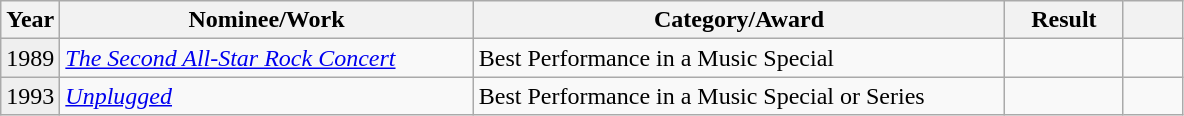<table class="wikitable">
<tr>
<th width=5%>Year</th>
<th width=35%>Nominee/Work</th>
<th width=45%>Category/Award</th>
<th width=10%>Result</th>
<th width=5%></th>
</tr>
<tr>
<td bgcolor="#efefef">1989</td>
<td><em><a href='#'>The Second All-Star Rock Concert</a></em></td>
<td>Best Performance in a Music Special</td>
<td></td>
<td style="text-align:center;"></td>
</tr>
<tr>
<td bgcolor="#efefef">1993</td>
<td><em><a href='#'>Unplugged</a></em> </td>
<td>Best Performance in a Music Special or Series</td>
<td></td>
<td style="text-align:center;"></td>
</tr>
</table>
